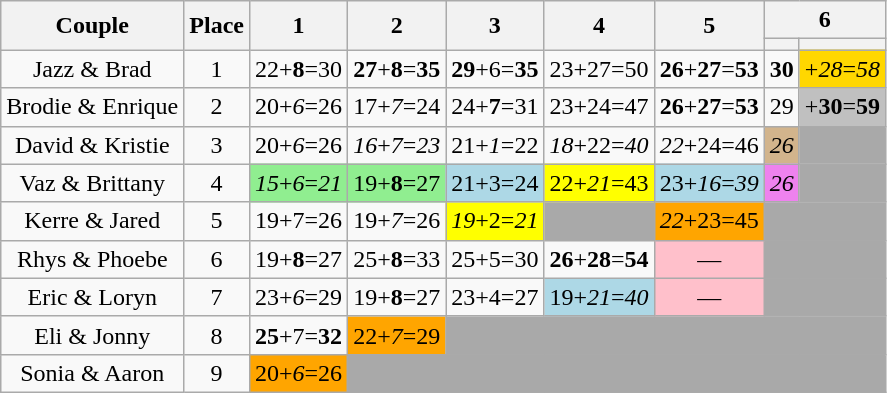<table class="wikitable sortable" align="center" style="text-align:center">
<tr>
<th rowspan=2>Couple</th>
<th rowspan=2>Place</th>
<th rowspan=2>1</th>
<th rowspan=2>2</th>
<th rowspan=2>3</th>
<th rowspan=2>4</th>
<th rowspan=2>5</th>
<th colspan=2>6</th>
</tr>
<tr>
<th></th>
<th></th>
</tr>
<tr>
<td>Jazz & Brad</td>
<td>1</td>
<td>22+<span><strong>8</strong></span>=30</td>
<td><span><strong>27</strong></span>+<span><strong>8</strong></span>=<span><strong>35</strong></span></td>
<td><span><strong>29</strong></span>+6=<span><strong>35</strong></span></td>
<td>23+27=50</td>
<td><span><strong>26</strong></span>+<span><strong>27</strong></span>=<span><strong>53</strong></span></td>
<td><span><strong>30</strong></span></td>
<td bgcolor=gold>+<span><em>28</em></span>=<span><em>58</em></span></td>
</tr>
<tr>
<td>Brodie & Enrique</td>
<td>2</td>
<td>20+<span><em>6</em></span>=26</td>
<td>17+<span><em>7</em></span>=24</td>
<td>24+<span><strong>7</strong></span>=31</td>
<td>23+24=47</td>
<td><span><strong>26</strong></span>+<span><strong>27</strong></span>=<span><strong>53</strong></span></td>
<td>29</td>
<td bgcolor=silver>+<span><strong>30</strong></span>=<span><strong>59</strong></span></td>
</tr>
<tr>
<td>David & Kristie</td>
<td>3</td>
<td>20+<span><em>6</em></span>=26</td>
<td><span><em>16</em></span>+<span><em>7</em></span>=<span><em>23</em></span></td>
<td>21+<span><em>1</em></span>=22</td>
<td><span><em>18</em></span>+22=<span><em>40</em></span></td>
<td><span><em>22</em></span>+24=46</td>
<td bgcolor=tan><span><em>26</em></span></td>
<td bgcolor=darkgrey></td>
</tr>
<tr>
<td>Vaz & Brittany</td>
<td>4</td>
<td bgcolor=lightgreen><span><em>15</em></span>+<span><em>6</em></span>=<span><em>21</em></span></td>
<td bgcolor=lightgreen>19+<span><strong>8</strong></span>=27</td>
<td bgcolor=lightblue>21+3=24</td>
<td bgcolor=yellow>22+<span><em>21</em></span>=43</td>
<td bgcolor=lightblue>23+<span><em>16</em></span>=<span><em>39</em></span></td>
<td bgcolor=violet><span><em>26</em></span></td>
<td bgcolor=darkgrey></td>
</tr>
<tr>
<td>Kerre & Jared</td>
<td>5</td>
<td>19+7=26</td>
<td>19+<span><em>7</em></span>=26</td>
<td bgcolor=yellow><span><em>19</em></span>+2=<span><em>21</em></span></td>
<td bgcolor=darkgrey></td>
<td bgcolor=orange><span><em>22</em></span>+23=45</td>
<td colspan=2 bgcolor=darkgrey></td>
</tr>
<tr>
<td>Rhys & Phoebe</td>
<td>6</td>
<td>19+<span><strong>8</strong></span>=27</td>
<td>25+<span><strong>8</strong></span>=33</td>
<td>25+5=30</td>
<td><span><strong>26</strong></span>+<span><strong>28</strong></span>=<span><strong>54</strong></span></td>
<td bgcolor=pink>—</td>
<td colspan=2 bgcolor=darkgrey></td>
</tr>
<tr>
<td>Eric & Loryn</td>
<td>7</td>
<td>23+<span><em>6</em></span>=29</td>
<td>19+<span><strong>8</strong></span>=27</td>
<td>23+4=27</td>
<td bgcolor=lightblue>19+<span><em>21</em></span>=<span><em>40</em></span></td>
<td bgcolor=pink>—</td>
<td colspan=2 bgcolor=darkgrey></td>
</tr>
<tr>
<td>Eli & Jonny</td>
<td>8</td>
<td><span><strong>25</strong></span>+7=<span><strong>32</strong></span></td>
<td bgcolor=orange>22+<span><em>7</em></span>=29</td>
<td colspan=5 bgcolor=darkgrey></td>
</tr>
<tr>
<td>Sonia & Aaron</td>
<td>9</td>
<td bgcolor=orange>20+<span><em>6</em></span>=26</td>
<td colspan=6 bgcolor=darkgrey></td>
</tr>
</table>
